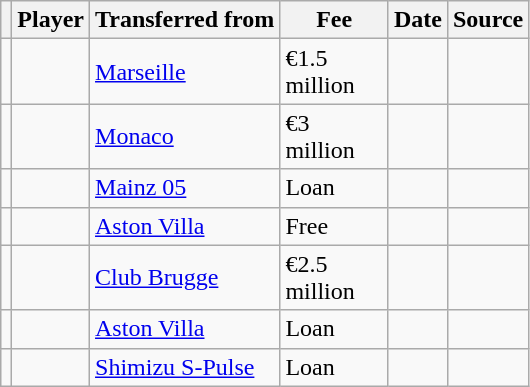<table class="wikitable plainrowheaders sortable">
<tr>
<th></th>
<th scope="col">Player</th>
<th>Transferred from</th>
<th style="width: 65px;">Fee</th>
<th scope="col">Date</th>
<th scope="col">Source</th>
</tr>
<tr>
<td align="center"></td>
<td></td>
<td> <a href='#'>Marseille</a></td>
<td>€1.5 million</td>
<td></td>
<td></td>
</tr>
<tr>
<td align="center"></td>
<td></td>
<td> <a href='#'>Monaco</a></td>
<td>€3 million</td>
<td></td>
<td></td>
</tr>
<tr>
<td align="center"></td>
<td></td>
<td> <a href='#'>Mainz 05</a></td>
<td>Loan</td>
<td></td>
<td></td>
</tr>
<tr>
<td align="center"></td>
<td></td>
<td> <a href='#'>Aston Villa</a></td>
<td>Free</td>
<td></td>
<td></td>
</tr>
<tr>
<td align="center"></td>
<td></td>
<td> <a href='#'>Club Brugge</a></td>
<td>€2.5 million</td>
<td></td>
<td></td>
</tr>
<tr>
<td align="center"></td>
<td></td>
<td> <a href='#'>Aston Villa</a></td>
<td>Loan</td>
<td></td>
<td></td>
</tr>
<tr>
<td align="center"></td>
<td></td>
<td> <a href='#'>Shimizu S-Pulse</a></td>
<td>Loan</td>
<td></td>
<td></td>
</tr>
</table>
